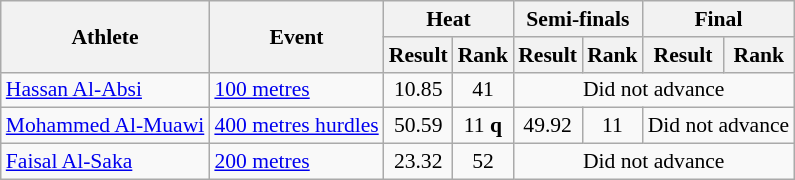<table class="wikitable" style="font-size:90%; text-align:center">
<tr>
<th rowspan="2">Athlete</th>
<th rowspan="2">Event</th>
<th colspan="2">Heat</th>
<th colspan="2">Semi-finals</th>
<th colspan="2">Final</th>
</tr>
<tr>
<th>Result</th>
<th>Rank</th>
<th>Result</th>
<th>Rank</th>
<th>Result</th>
<th>Rank</th>
</tr>
<tr>
<td align="left"><a href='#'>Hassan Al-Absi</a></td>
<td align="left"><a href='#'>100 metres</a></td>
<td>10.85</td>
<td>41</td>
<td colspan="4">Did not advance</td>
</tr>
<tr>
<td align="left"><a href='#'>Mohammed Al-Muawi</a></td>
<td align="left"><a href='#'>400 metres hurdles</a></td>
<td>50.59</td>
<td>11 <strong>q</strong></td>
<td>49.92 </td>
<td>11</td>
<td colspan="2">Did not advance</td>
</tr>
<tr>
<td align="left"><a href='#'>Faisal Al-Saka</a></td>
<td align="left"><a href='#'>200 metres</a></td>
<td>23.32</td>
<td>52</td>
<td colspan="4">Did not advance</td>
</tr>
</table>
